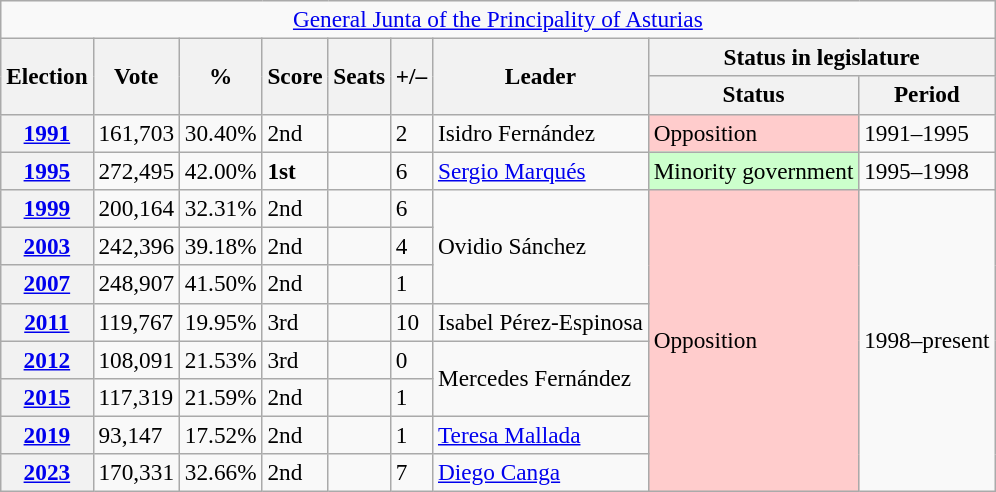<table class="wikitable" style="font-size:97%; text-align:left;">
<tr>
<td colspan="9" align="center"><a href='#'>General Junta of the Principality of Asturias</a></td>
</tr>
<tr>
<th rowspan="2">Election</th>
<th rowspan="2">Vote</th>
<th rowspan="2">%</th>
<th rowspan="2">Score</th>
<th rowspan="2">Seats</th>
<th rowspan="2">+/–</th>
<th rowspan="2">Leader</th>
<th colspan="2">Status in legislature</th>
</tr>
<tr>
<th>Status</th>
<th>Period</th>
</tr>
<tr>
<th><a href='#'>1991</a></th>
<td>161,703</td>
<td>30.40%</td>
<td>2nd</td>
<td></td>
<td>2</td>
<td>Isidro Fernández</td>
<td style="background-color:#fcc;">Opposition</td>
<td>1991–1995</td>
</tr>
<tr>
<th rowspan="2"><a href='#'>1995</a></th>
<td rowspan="2">272,495</td>
<td rowspan="2">42.00%</td>
<td rowspan="2"><strong>1st</strong></td>
<td rowspan="2"></td>
<td rowspan="2">6</td>
<td rowspan="2"><a href='#'>Sergio Marqués</a></td>
<td style="background-color:#cfc;">Minority government</td>
<td>1995–1998</td>
</tr>
<tr>
<td rowspan="9" style="background-color:#fcc;">Opposition</td>
<td rowspan="9">1998–present</td>
</tr>
<tr>
<th><a href='#'>1999</a></th>
<td>200,164</td>
<td>32.31%</td>
<td>2nd</td>
<td></td>
<td>6</td>
<td rowspan="3">Ovidio Sánchez</td>
</tr>
<tr>
<th><a href='#'>2003</a></th>
<td>242,396</td>
<td>39.18%</td>
<td>2nd</td>
<td></td>
<td>4</td>
</tr>
<tr>
<th><a href='#'>2007</a></th>
<td>248,907</td>
<td>41.50%</td>
<td>2nd</td>
<td></td>
<td>1</td>
</tr>
<tr>
<th><a href='#'>2011</a></th>
<td>119,767</td>
<td>19.95%</td>
<td>3rd</td>
<td></td>
<td>10</td>
<td>Isabel Pérez-Espinosa</td>
</tr>
<tr>
<th><a href='#'>2012</a></th>
<td>108,091</td>
<td>21.53%</td>
<td>3rd</td>
<td></td>
<td>0</td>
<td rowspan="2">Mercedes Fernández</td>
</tr>
<tr>
<th><a href='#'>2015</a></th>
<td>117,319</td>
<td>21.59%</td>
<td>2nd</td>
<td></td>
<td>1</td>
</tr>
<tr>
<th><a href='#'>2019</a></th>
<td>93,147</td>
<td>17.52%</td>
<td>2nd</td>
<td></td>
<td>1</td>
<td><a href='#'>Teresa Mallada</a></td>
</tr>
<tr>
<th><a href='#'>2023</a></th>
<td>170,331</td>
<td>32.66%</td>
<td>2nd</td>
<td></td>
<td>7</td>
<td><a href='#'>Diego Canga</a></td>
</tr>
</table>
